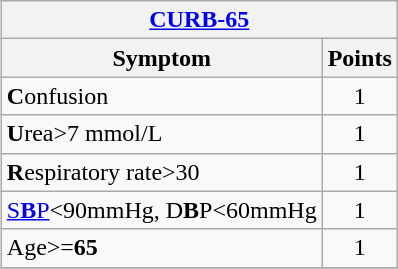<table class="wikitable" align="right" style="margin-left:0.4em;">
<tr>
<th colspan=2><a href='#'>CURB-65</a></th>
</tr>
<tr>
<th>Symptom</th>
<th>Points</th>
</tr>
<tr>
<td><strong>C</strong>onfusion</td>
<td style="text-align: center;">1</td>
</tr>
<tr>
<td><strong>U</strong>rea>7 mmol/L</td>
<td style="text-align: center;">1</td>
</tr>
<tr>
<td><strong>R</strong>espiratory rate>30</td>
<td style="text-align: center;">1</td>
</tr>
<tr>
<td><a href='#'>S<strong>B</strong>P</a><90mmHg, D<strong>B</strong>P<60mmHg</td>
<td style="text-align: center;">1</td>
</tr>
<tr>
<td>Age>=<strong>65</strong></td>
<td style="text-align: center;">1</td>
</tr>
<tr>
</tr>
</table>
